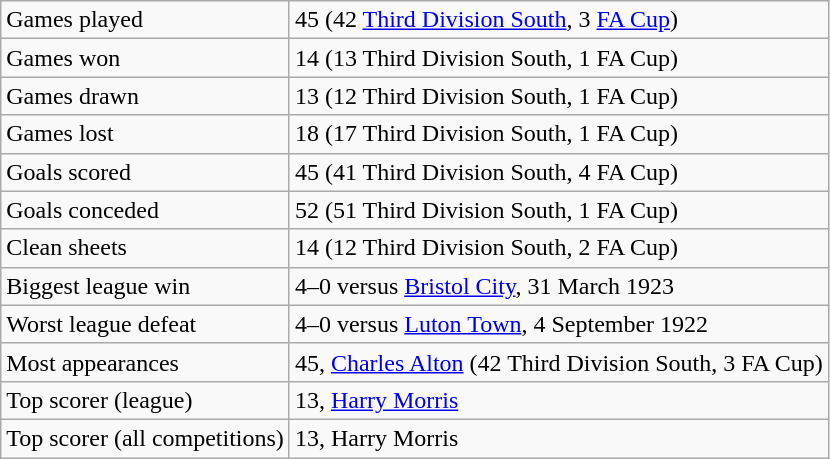<table class="wikitable">
<tr>
<td>Games played</td>
<td>45 (42 <a href='#'>Third Division South</a>, 3 <a href='#'>FA Cup</a>)</td>
</tr>
<tr>
<td>Games won</td>
<td>14 (13 Third Division South, 1 FA Cup)</td>
</tr>
<tr>
<td>Games drawn</td>
<td>13 (12 Third Division South, 1 FA Cup)</td>
</tr>
<tr>
<td>Games lost</td>
<td>18 (17 Third Division South, 1 FA Cup)</td>
</tr>
<tr>
<td>Goals scored</td>
<td>45 (41 Third Division South, 4 FA Cup)</td>
</tr>
<tr>
<td>Goals conceded</td>
<td>52 (51 Third Division South, 1 FA Cup)</td>
</tr>
<tr>
<td>Clean sheets</td>
<td>14 (12 Third Division South, 2 FA Cup)</td>
</tr>
<tr>
<td>Biggest league win</td>
<td>4–0 versus <a href='#'>Bristol City</a>, 31 March 1923</td>
</tr>
<tr>
<td>Worst league defeat</td>
<td>4–0 versus <a href='#'>Luton Town</a>, 4 September 1922</td>
</tr>
<tr>
<td>Most appearances</td>
<td>45, <a href='#'>Charles Alton</a> (42 Third Division South, 3 FA Cup)</td>
</tr>
<tr>
<td>Top scorer (league)</td>
<td>13, <a href='#'>Harry Morris</a></td>
</tr>
<tr>
<td>Top scorer (all competitions)</td>
<td>13, Harry Morris</td>
</tr>
</table>
